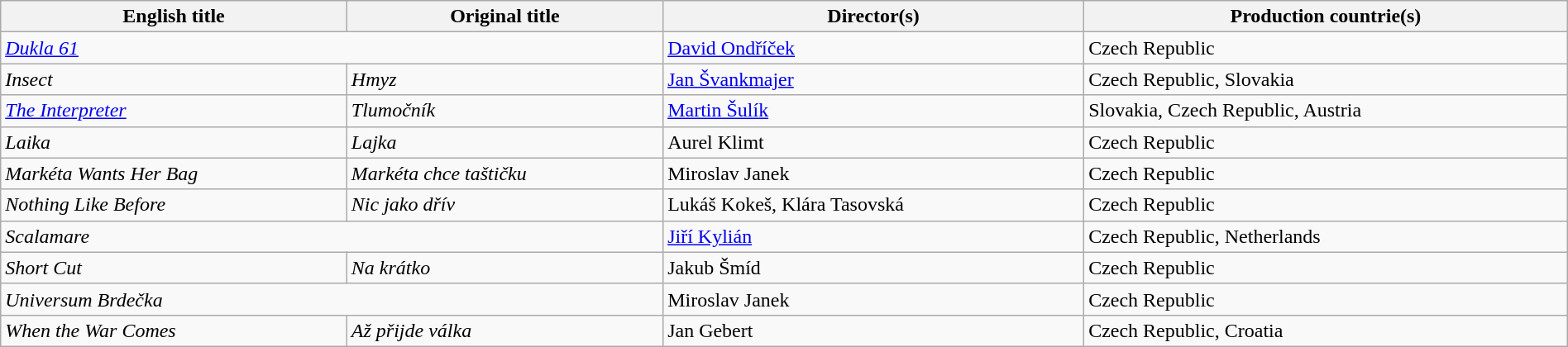<table class="sortable wikitable" style="width:100%; margin-bottom:4px" cellpadding="5">
<tr>
<th scope="col">English title</th>
<th scope="col">Original title</th>
<th scope="col">Director(s)</th>
<th scope="col">Production countrie(s)</th>
</tr>
<tr>
<td colspan="2"><em><a href='#'>Dukla 61</a></em></td>
<td><a href='#'>David Ondříček</a></td>
<td>Czech Republic</td>
</tr>
<tr>
<td><em>Insect</em></td>
<td><em>Hmyz</em></td>
<td><a href='#'>Jan Švankmajer</a></td>
<td>Czech Republic, Slovakia</td>
</tr>
<tr>
<td><em><a href='#'>The Interpreter</a></em></td>
<td><em>Tlumočník</em></td>
<td><a href='#'>Martin Šulík</a></td>
<td>Slovakia, Czech Republic, Austria</td>
</tr>
<tr>
<td><em>Laika</em></td>
<td><em>Lajka</em></td>
<td>Aurel Klimt</td>
<td>Czech Republic</td>
</tr>
<tr>
<td><em>Markéta Wants Her Bag</em></td>
<td><em>Markéta chce taštičku</em></td>
<td>Miroslav Janek</td>
<td>Czech Republic</td>
</tr>
<tr>
<td><em>Nothing Like Before</em></td>
<td><em>Nic jako dřív</em></td>
<td>Lukáš Kokeš, Klára Tasovská</td>
<td>Czech Republic</td>
</tr>
<tr>
<td colspan="2"><em>Scalamare</em></td>
<td><a href='#'>Jiří Kylián</a></td>
<td>Czech Republic, Netherlands</td>
</tr>
<tr>
<td><em>Short Cut</em></td>
<td><em>Na krátko</em></td>
<td>Jakub Šmíd</td>
<td>Czech Republic</td>
</tr>
<tr>
<td colspan="2"><em>Universum Brdečka</em></td>
<td>Miroslav Janek</td>
<td>Czech Republic</td>
</tr>
<tr>
<td><em>When the War Comes</em></td>
<td><em>Až přijde válka</em></td>
<td>Jan Gebert</td>
<td>Czech Republic, Croatia</td>
</tr>
</table>
